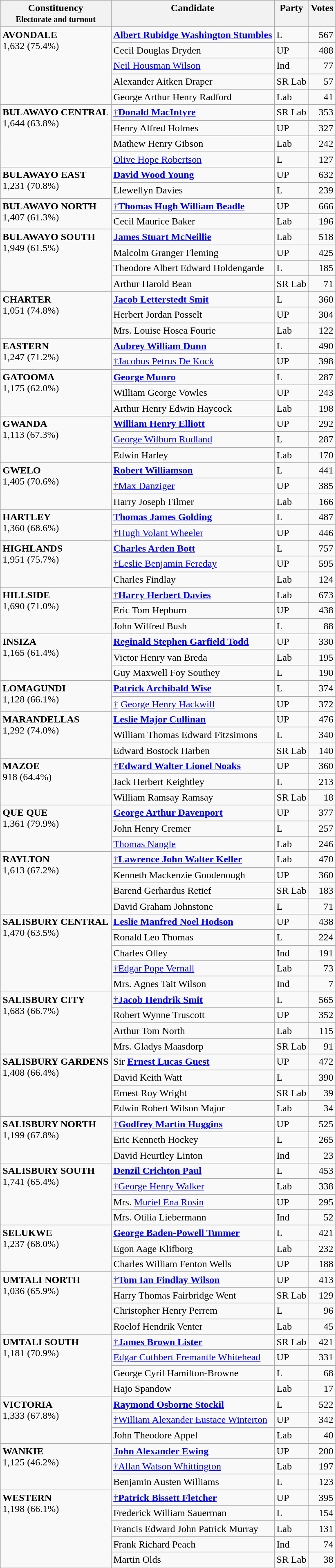<table class="wikitable">
<tr>
<th align="left">Constituency<br><small>Electorate and turnout</small></th>
<th align="center" valign="top">Candidate</th>
<th align="center" valign="top">Party</th>
<th align="center" valign="top">Votes</th>
</tr>
<tr>
<td valign="top" rowspan="5"><strong>AVONDALE</strong><br>1,632 (75.4%)</td>
<td align="left"><strong><a href='#'>Albert Rubidge Washington Stumbles</a></strong></td>
<td align="left">L</td>
<td align="right">567</td>
</tr>
<tr>
<td align="left">Cecil Douglas Dryden</td>
<td align="left">UP</td>
<td align="right">488</td>
</tr>
<tr>
<td align="left"><a href='#'>Neil Housman Wilson</a></td>
<td align="left">Ind</td>
<td align="right">77</td>
</tr>
<tr>
<td align="left">Alexander Aitken Draper</td>
<td align="left">SR Lab</td>
<td align="right">57</td>
</tr>
<tr>
<td align="left">George Arthur Henry Radford</td>
<td align="left">Lab</td>
<td align="right">41</td>
</tr>
<tr>
<td valign="top" rowspan="4"><strong>BULAWAYO CENTRAL</strong><br>1,644 (63.8%)</td>
<td align="left"><a href='#'>†</a><a href='#'><strong>Donald MacIntyre</strong></a></td>
<td align="left">SR Lab</td>
<td align="right">353</td>
</tr>
<tr>
<td align="left">Henry Alfred Holmes</td>
<td align="left">UP</td>
<td align="right">327</td>
</tr>
<tr>
<td align="left">Mathew Henry Gibson</td>
<td align="left">Lab</td>
<td align="right">242</td>
</tr>
<tr>
<td align="left"><a href='#'>Olive Hope Robertson</a></td>
<td align="left">L</td>
<td align="right">127</td>
</tr>
<tr>
<td valign="top" rowspan="2"><strong>BULAWAYO EAST</strong><br>1,231 (70.8%)</td>
<td align="left"><strong><a href='#'>David Wood Young</a></strong></td>
<td align="left">UP</td>
<td align="right">632</td>
</tr>
<tr>
<td align="left">Llewellyn Davies</td>
<td align="left">L</td>
<td align="right">239</td>
</tr>
<tr>
<td valign="top" rowspan="2"><strong>BULAWAYO NORTH</strong><br>1,407 (61.3%)</td>
<td align="left"><a href='#'>†</a><strong><a href='#'>Thomas Hugh William Beadle</a></strong></td>
<td align="left">UP</td>
<td align="right">666</td>
</tr>
<tr>
<td align="left">Cecil Maurice Baker</td>
<td align="left">Lab</td>
<td align="right">196</td>
</tr>
<tr>
<td valign="top" rowspan="4"><strong>BULAWAYO SOUTH</strong><br>1,949 (61.5%)</td>
<td align="left"><strong><a href='#'>James Stuart McNeillie</a></strong></td>
<td align="left">Lab</td>
<td align="right">518</td>
</tr>
<tr>
<td align="left">Malcolm Granger Fleming</td>
<td align="left">UP</td>
<td align="right">425</td>
</tr>
<tr>
<td align="left">Theodore Albert Edward Holdengarde</td>
<td align="left">L</td>
<td align="right">185</td>
</tr>
<tr>
<td align="left">Arthur Harold Bean</td>
<td align="left">SR Lab</td>
<td align="right">71</td>
</tr>
<tr>
<td valign="top" rowspan="3"><strong>CHARTER</strong><br>1,051 (74.8%)</td>
<td align="left"><strong><a href='#'>Jacob Letterstedt Smit</a></strong></td>
<td align="left">L</td>
<td align="right">360</td>
</tr>
<tr>
<td align="left">Herbert Jordan Posselt</td>
<td align="left">UP</td>
<td align="right">304</td>
</tr>
<tr>
<td align="left">Mrs. Louise Hosea Fourie</td>
<td align="left">Lab</td>
<td align="right">122</td>
</tr>
<tr>
<td valign="top" rowspan="2"><strong>EASTERN</strong><br>1,247 (71.2%)</td>
<td align="left"><strong><a href='#'>Aubrey William Dunn</a></strong></td>
<td align="left">L</td>
<td align="right">490</td>
</tr>
<tr>
<td align="left"><a href='#'>†</a><a href='#'>Jacobus Petrus De Kock</a></td>
<td align="left">UP</td>
<td align="right">398</td>
</tr>
<tr>
<td valign="top" rowspan="3"><strong>GATOOMA</strong><br>1,175 (62.0%)</td>
<td align="left"><strong><a href='#'>George Munro</a></strong></td>
<td align="left">L</td>
<td align="right">287</td>
</tr>
<tr>
<td align="left">William George Vowles</td>
<td align="left">UP</td>
<td align="right">243</td>
</tr>
<tr>
<td align="left">Arthur Henry Edwin Haycock</td>
<td align="left">Lab</td>
<td align="right">198</td>
</tr>
<tr>
<td valign="top" rowspan="3"><strong>GWANDA</strong><br>1,113 (67.3%)</td>
<td align="left"><strong><a href='#'>William Henry Elliott</a></strong></td>
<td align="left">UP</td>
<td align="right">292</td>
</tr>
<tr>
<td align="left"><a href='#'>George Wilburn Rudland</a></td>
<td align="left">L</td>
<td align="right">287</td>
</tr>
<tr>
<td align="left">Edwin Harley</td>
<td align="left">Lab</td>
<td align="right">170</td>
</tr>
<tr>
<td valign="top" rowspan="3"><strong>GWELO</strong><br>1,405 (70.6%)</td>
<td align="left"><strong><a href='#'>Robert Williamson</a></strong></td>
<td align="left">L</td>
<td align="right">441</td>
</tr>
<tr>
<td align="left"><a href='#'>†</a><a href='#'>Max Danziger</a></td>
<td align="left">UP</td>
<td align="right">385</td>
</tr>
<tr>
<td align="left">Harry Joseph Filmer</td>
<td align="left">Lab</td>
<td align="right">166</td>
</tr>
<tr>
<td valign="top" rowspan="2"><strong>HARTLEY</strong><br>1,360 (68.6%)</td>
<td align="left"><strong><a href='#'>Thomas James Golding</a></strong></td>
<td align="left">L</td>
<td align="right">487</td>
</tr>
<tr>
<td align="left"><a href='#'>†</a><a href='#'>Hugh Volant Wheeler</a></td>
<td align="left">UP</td>
<td align="right">446</td>
</tr>
<tr>
<td valign="top" rowspan="3"><strong>HIGHLANDS</strong><br>1,951 (75.7%)</td>
<td align="left"><strong><a href='#'>Charles Arden Bott</a></strong></td>
<td align="left">L</td>
<td align="right">757</td>
</tr>
<tr>
<td align="left"><a href='#'>†</a><a href='#'>Leslie Benjamin Fereday</a></td>
<td align="left">UP</td>
<td align="right">595</td>
</tr>
<tr>
<td align="left">Charles Findlay</td>
<td align="left">Lab</td>
<td align="right">124</td>
</tr>
<tr>
<td valign="top" rowspan="3"><strong>HILLSIDE</strong><br>1,690 (71.0%)</td>
<td align="left"><a href='#'>†</a><strong><a href='#'>Harry Herbert Davies</a></strong></td>
<td align="left">Lab</td>
<td align="right">673</td>
</tr>
<tr>
<td align="left">Eric Tom Hepburn</td>
<td align="left">UP</td>
<td align="right">438</td>
</tr>
<tr>
<td align="left">John Wilfred Bush</td>
<td align="left">L</td>
<td align="right">88</td>
</tr>
<tr>
<td valign="top" rowspan="3"><strong>INSIZA</strong><br>1,165 (61.4%)</td>
<td align="left"><strong><a href='#'>Reginald Stephen Garfield Todd</a></strong></td>
<td align="left">UP</td>
<td align="right">330</td>
</tr>
<tr>
<td align="left">Victor Henry van Breda</td>
<td align="left">Lab</td>
<td align="right">195</td>
</tr>
<tr>
<td align="left">Guy Maxwell Foy Southey</td>
<td align="left">L</td>
<td align="right">190</td>
</tr>
<tr>
<td valign="top" rowspan="2"><strong>LOMAGUNDI</strong><br>1,128 (66.1%)</td>
<td align="left"><strong><a href='#'>Patrick Archibald Wise</a></strong></td>
<td align="left">L</td>
<td align="right">374</td>
</tr>
<tr>
<td align="left"><a href='#'>†</a> <a href='#'>George Henry Hackwill</a></td>
<td align="left">UP</td>
<td align="right">372</td>
</tr>
<tr>
<td valign="top" rowspan="3"><strong>MARANDELLAS</strong><br>1,292 (74.0%)</td>
<td align="left"><strong><a href='#'>Leslie Major Cullinan</a></strong></td>
<td align="left">UP</td>
<td align="right">476</td>
</tr>
<tr>
<td align="left">William Thomas Edward Fitzsimons</td>
<td align="left">L</td>
<td align="right">340</td>
</tr>
<tr>
<td align="left">Edward Bostock Harben</td>
<td align="left">SR Lab</td>
<td align="right">140</td>
</tr>
<tr>
<td valign="top" rowspan="3"><strong>MAZOE</strong><br>918 (64.4%)</td>
<td align="left"><a href='#'>†</a><strong><a href='#'>Edward Walter Lionel Noaks</a></strong></td>
<td align="left">UP</td>
<td align="right">360</td>
</tr>
<tr>
<td align="left">Jack Herbert Keightley</td>
<td align="left">L</td>
<td align="right">213</td>
</tr>
<tr>
<td align="left">William Ramsay Ramsay</td>
<td align="left">SR Lab</td>
<td align="right">18</td>
</tr>
<tr>
<td valign="top" rowspan="3"><strong>QUE QUE</strong><br>1,361 (79.9%)</td>
<td align="left"><strong><a href='#'>George Arthur Davenport</a></strong></td>
<td align="left">UP</td>
<td align="right">377</td>
</tr>
<tr>
<td align="left">John Henry Cremer</td>
<td align="left">L</td>
<td align="right">257</td>
</tr>
<tr>
<td align="left"><a href='#'>Thomas Nangle</a></td>
<td align="left">Lab</td>
<td align="right">246</td>
</tr>
<tr>
<td valign="top" rowspan="4"><strong>RAYLTON</strong><br>1,613 (67.2%)</td>
<td align="left"><a href='#'>†</a><strong><a href='#'>Lawrence John Walter Keller</a></strong></td>
<td align="left">Lab</td>
<td align="right">470</td>
</tr>
<tr>
<td align="left">Kenneth Mackenzie Goodenough</td>
<td align="left">UP</td>
<td align="right">360</td>
</tr>
<tr>
<td align="left">Barend Gerhardus Retief</td>
<td align="left">SR Lab</td>
<td align="right">183</td>
</tr>
<tr>
<td align="left">David Graham Johnstone</td>
<td align="left">L</td>
<td align="right">71</td>
</tr>
<tr>
<td valign="top" rowspan="5"><strong>SALISBURY CENTRAL</strong><br>1,470 (63.5%)</td>
<td align="left"><strong><a href='#'>Leslie Manfred Noel Hodson</a></strong></td>
<td align="left">UP</td>
<td align="right">438</td>
</tr>
<tr>
<td align="left">Ronald Leo Thomas</td>
<td align="left">L</td>
<td align="right">224</td>
</tr>
<tr>
<td align="left">Charles Olley</td>
<td align="left">Ind</td>
<td align="right">191</td>
</tr>
<tr>
<td align="left"><a href='#'>†</a><a href='#'>Edgar Pope Vernall</a></td>
<td align="left">Lab</td>
<td align="right">73</td>
</tr>
<tr>
<td align="left">Mrs. Agnes Tait Wilson</td>
<td align="left">Ind</td>
<td align="right">7</td>
</tr>
<tr>
<td valign="top" rowspan="4"><strong>SALISBURY CITY</strong><br>1,683 (66.7%)</td>
<td align="left"><a href='#'>†</a><strong><a href='#'>Jacob Hendrik Smit</a></strong></td>
<td align="left">L</td>
<td align="right">565</td>
</tr>
<tr>
<td align="left">Robert Wynne Truscott</td>
<td align="left">UP</td>
<td align="right">352</td>
</tr>
<tr>
<td align="left">Arthur Tom North</td>
<td align="left">Lab</td>
<td align="right">115</td>
</tr>
<tr>
<td align="left">Mrs. Gladys Maasdorp</td>
<td align="left">SR Lab</td>
<td align="right">91</td>
</tr>
<tr>
<td valign="top" rowspan="4"><strong>SALISBURY GARDENS</strong><br>1,408 (66.4%)</td>
<td align="left">Sir <strong><a href='#'>Ernest Lucas Guest</a></strong></td>
<td align="left">UP</td>
<td align="right">472</td>
</tr>
<tr>
<td align="left">David Keith Watt</td>
<td align="left">L</td>
<td align="right">390</td>
</tr>
<tr>
<td align="left">Ernest Roy Wright</td>
<td align="left">SR Lab</td>
<td align="right">39</td>
</tr>
<tr>
<td align="left">Edwin Robert Wilson Major</td>
<td align="left">Lab</td>
<td align="right">34</td>
</tr>
<tr>
<td valign="top" rowspan="3"><strong>SALISBURY NORTH</strong><br>1,199 (67.8%)</td>
<td align="left"><a href='#'>†</a><strong><a href='#'>Godfrey Martin Huggins</a></strong></td>
<td align="left">UP</td>
<td align="right">525</td>
</tr>
<tr>
<td align="left">Eric Kenneth Hockey</td>
<td align="left">L</td>
<td align="right">265</td>
</tr>
<tr>
<td align="left">David Heurtley Linton</td>
<td align="left">Ind</td>
<td align="right">23</td>
</tr>
<tr>
<td valign="top" rowspan="4"><strong>SALISBURY SOUTH</strong><br>1,741 (65.4%)</td>
<td align="left"><strong><a href='#'>Denzil Crichton Paul</a></strong></td>
<td align="left">L</td>
<td align="right">453</td>
</tr>
<tr>
<td align="left"><a href='#'>†</a><a href='#'>George Henry Walker</a></td>
<td align="left">Lab</td>
<td align="right">338</td>
</tr>
<tr>
<td align="left">Mrs. <a href='#'>Muriel Ena Rosin</a></td>
<td align="left">UP</td>
<td align="right">295</td>
</tr>
<tr>
<td align="left">Mrs. Otilia Liebermann</td>
<td align="left">Ind</td>
<td align="right">52</td>
</tr>
<tr>
<td valign="top" rowspan="3"><strong>SELUKWE</strong><br>1,237 (68.0%)</td>
<td align="left"><strong><a href='#'>George Baden-Powell Tunmer</a></strong></td>
<td align="left">L</td>
<td align="right">421</td>
</tr>
<tr>
<td align="left">Egon Aage Klifborg</td>
<td align="left">Lab</td>
<td align="right">232</td>
</tr>
<tr>
<td align="left">Charles William Fenton Wells</td>
<td align="left">UP</td>
<td align="right">188</td>
</tr>
<tr>
<td valign="top" rowspan="4"><strong>UMTALI NORTH</strong><br>1,036 (65.9%)</td>
<td align="left"><a href='#'>†</a><strong><a href='#'>Tom Ian Findlay Wilson</a></strong></td>
<td align="left">UP</td>
<td align="right">413</td>
</tr>
<tr>
<td align="left">Harry Thomas Fairbridge Went</td>
<td align="left">SR Lab</td>
<td align="right">129</td>
</tr>
<tr>
<td align="left">Christopher Henry Perrem</td>
<td align="left">L</td>
<td align="right">96</td>
</tr>
<tr>
<td align="left">Roelof Hendrik Venter</td>
<td align="left">Lab</td>
<td align="right">45</td>
</tr>
<tr>
<td valign="top" rowspan="4"><strong>UMTALI SOUTH</strong><br>1,181 (70.9%)</td>
<td align="left"><a href='#'>†</a><strong><a href='#'>James Brown Lister</a></strong></td>
<td align="left">SR Lab</td>
<td align="right">421</td>
</tr>
<tr>
<td align="left"><a href='#'>Edgar Cuthbert Fremantle Whitehead</a></td>
<td align="left">UP</td>
<td align="right">331</td>
</tr>
<tr>
<td align="left">George Cyril Hamilton-Browne</td>
<td align="left">L</td>
<td align="right">68</td>
</tr>
<tr>
<td align="left">Hajo Spandow</td>
<td align="left">Lab</td>
<td align="right">17</td>
</tr>
<tr>
<td valign="top" rowspan="3"><strong>VICTORIA</strong><br>1,333 (67.8%)</td>
<td align="left"><strong><a href='#'>Raymond Osborne Stockil</a></strong></td>
<td align="left">L</td>
<td align="right">522</td>
</tr>
<tr>
<td align="left"><a href='#'>†</a><a href='#'>William Alexander Eustace Winterton</a></td>
<td align="left">UP</td>
<td align="right">342</td>
</tr>
<tr>
<td align="left">John Theodore Appel</td>
<td align="left">Lab</td>
<td align="right">40</td>
</tr>
<tr>
<td valign="top" rowspan="3"><strong>WANKIE</strong><br>1,125 (46.2%)</td>
<td align="left"><strong><a href='#'>John Alexander Ewing</a></strong></td>
<td align="left">UP</td>
<td align="right">200</td>
</tr>
<tr>
<td align="left"><a href='#'>†</a><a href='#'>Allan Watson Whittington</a></td>
<td align="left">Lab</td>
<td align="right">197</td>
</tr>
<tr>
<td align="left">Benjamin Austen Williams</td>
<td align="left">L</td>
<td align="right">123</td>
</tr>
<tr>
<td valign="top" rowspan="5"><strong>WESTERN</strong><br>1,198 (66.1%)</td>
<td align="left"><a href='#'>†</a><strong><a href='#'>Patrick Bissett Fletcher</a></strong></td>
<td align="left">UP</td>
<td align="right">395</td>
</tr>
<tr>
<td align="left">Frederick William Sauerman</td>
<td align="left">L</td>
<td align="right">154</td>
</tr>
<tr>
<td align="left">Francis Edward John Patrick Murray</td>
<td align="left">Lab</td>
<td align="right">131</td>
</tr>
<tr>
<td align="left">Frank Richard Peach</td>
<td align="left">Ind</td>
<td align="right">74</td>
</tr>
<tr>
<td align="left">Martin Olds</td>
<td align="left">SR Lab</td>
<td align="right">38</td>
</tr>
</table>
